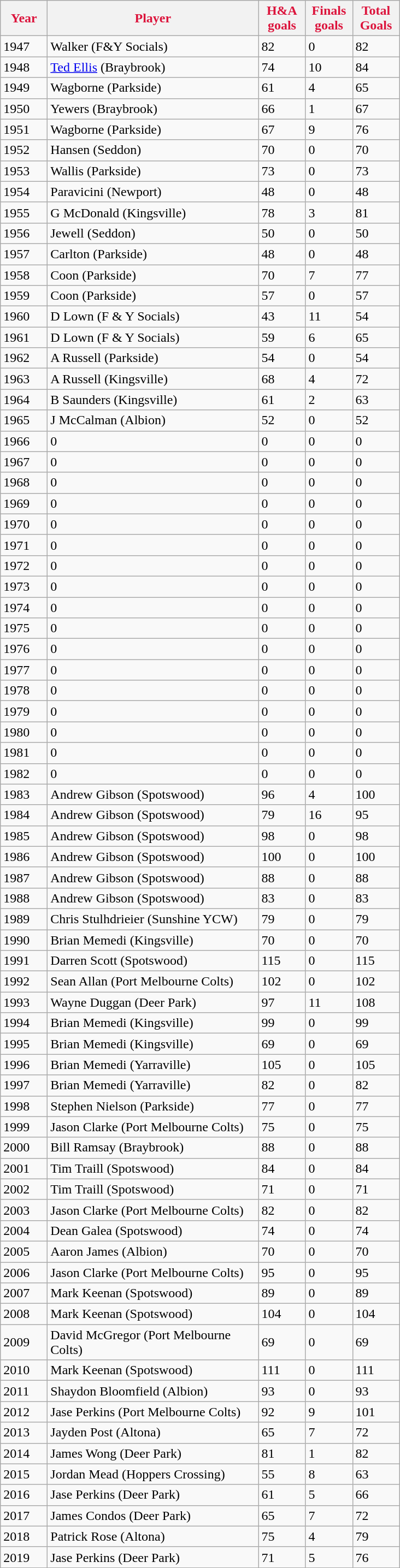<table class="wikitable">
<tr>
<th style="color:crimson" width="50">Year</th>
<th style="color:crimson" width="250">Player</th>
<th style="color:crimson" width="50">H&A goals</th>
<th style="color:crimson" width="50">Finals goals</th>
<th style="color:crimson" width="50">Total Goals</th>
</tr>
<tr>
<td>1947</td>
<td>Walker (F&Y Socials)</td>
<td>82</td>
<td>0</td>
<td>82</td>
</tr>
<tr>
<td>1948</td>
<td><a href='#'>Ted Ellis</a> (Braybrook)</td>
<td>74</td>
<td>10</td>
<td>84</td>
</tr>
<tr>
<td>1949</td>
<td>Wagborne (Parkside)</td>
<td>61</td>
<td>4</td>
<td>65</td>
</tr>
<tr>
<td>1950</td>
<td>Yewers (Braybrook)</td>
<td>66</td>
<td>1</td>
<td>67</td>
</tr>
<tr>
<td>1951</td>
<td>Wagborne (Parkside)</td>
<td>67</td>
<td>9</td>
<td>76</td>
</tr>
<tr>
<td>1952</td>
<td>Hansen (Seddon)</td>
<td>70</td>
<td>0</td>
<td>70</td>
</tr>
<tr>
<td>1953</td>
<td>Wallis (Parkside)</td>
<td>73</td>
<td>0</td>
<td>73</td>
</tr>
<tr>
<td>1954</td>
<td>Paravicini (Newport)</td>
<td>48</td>
<td>0</td>
<td>48</td>
</tr>
<tr>
<td>1955</td>
<td>G McDonald (Kingsville)</td>
<td>78</td>
<td>3</td>
<td>81</td>
</tr>
<tr>
<td>1956</td>
<td>Jewell (Seddon)</td>
<td>50</td>
<td>0</td>
<td>50</td>
</tr>
<tr>
<td>1957</td>
<td>Carlton (Parkside)</td>
<td>48</td>
<td>0</td>
<td>48</td>
</tr>
<tr>
<td>1958</td>
<td>Coon (Parkside)</td>
<td>70</td>
<td>7</td>
<td>77</td>
</tr>
<tr>
<td>1959</td>
<td>Coon (Parkside)</td>
<td>57</td>
<td>0</td>
<td>57</td>
</tr>
<tr>
<td>1960</td>
<td>D Lown (F & Y Socials)</td>
<td>43</td>
<td>11</td>
<td>54</td>
</tr>
<tr>
<td>1961</td>
<td>D Lown (F & Y Socials)</td>
<td>59</td>
<td>6</td>
<td>65</td>
</tr>
<tr>
<td>1962</td>
<td>A Russell (Parkside)</td>
<td>54</td>
<td>0</td>
<td>54</td>
</tr>
<tr>
<td>1963</td>
<td>A Russell (Kingsville)</td>
<td>68</td>
<td>4</td>
<td>72</td>
</tr>
<tr>
<td>1964</td>
<td>B Saunders (Kingsville)</td>
<td>61</td>
<td>2</td>
<td>63</td>
</tr>
<tr>
<td>1965</td>
<td>J McCalman (Albion)</td>
<td>52</td>
<td>0</td>
<td>52</td>
</tr>
<tr>
<td>1966</td>
<td>0</td>
<td>0</td>
<td>0</td>
<td>0</td>
</tr>
<tr>
<td>1967</td>
<td>0</td>
<td>0</td>
<td>0</td>
<td>0</td>
</tr>
<tr>
<td>1968</td>
<td>0</td>
<td>0</td>
<td>0</td>
<td>0</td>
</tr>
<tr>
<td>1969</td>
<td>0</td>
<td>0</td>
<td>0</td>
<td>0</td>
</tr>
<tr>
<td>1970</td>
<td>0</td>
<td>0</td>
<td>0</td>
<td>0</td>
</tr>
<tr>
<td>1971</td>
<td>0</td>
<td>0</td>
<td>0</td>
<td>0</td>
</tr>
<tr>
<td>1972</td>
<td>0</td>
<td>0</td>
<td>0</td>
<td>0</td>
</tr>
<tr>
<td>1973</td>
<td>0</td>
<td>0</td>
<td>0</td>
<td>0</td>
</tr>
<tr>
<td>1974</td>
<td>0</td>
<td>0</td>
<td>0</td>
<td>0</td>
</tr>
<tr>
<td>1975</td>
<td>0</td>
<td>0</td>
<td>0</td>
<td>0</td>
</tr>
<tr>
<td>1976</td>
<td>0</td>
<td>0</td>
<td>0</td>
<td>0</td>
</tr>
<tr>
<td>1977</td>
<td>0</td>
<td>0</td>
<td>0</td>
<td>0</td>
</tr>
<tr>
<td>1978</td>
<td>0</td>
<td>0</td>
<td>0</td>
<td>0</td>
</tr>
<tr>
<td>1979</td>
<td>0</td>
<td>0</td>
<td>0</td>
<td>0</td>
</tr>
<tr>
<td>1980</td>
<td>0</td>
<td>0</td>
<td>0</td>
<td>0</td>
</tr>
<tr>
<td>1981</td>
<td>0</td>
<td>0</td>
<td>0</td>
<td>0</td>
</tr>
<tr>
<td>1982</td>
<td>0</td>
<td>0</td>
<td>0</td>
<td>0</td>
</tr>
<tr>
<td>1983</td>
<td>Andrew Gibson (Spotswood)</td>
<td>96</td>
<td>4</td>
<td>100</td>
</tr>
<tr>
<td>1984</td>
<td>Andrew Gibson (Spotswood)</td>
<td>79</td>
<td>16</td>
<td>95</td>
</tr>
<tr>
<td>1985</td>
<td>Andrew Gibson (Spotswood)</td>
<td>98</td>
<td>0</td>
<td>98</td>
</tr>
<tr>
<td>1986</td>
<td>Andrew Gibson (Spotswood)</td>
<td>100</td>
<td>0</td>
<td>100</td>
</tr>
<tr>
<td>1987</td>
<td>Andrew Gibson (Spotswood)</td>
<td>88</td>
<td>0</td>
<td>88</td>
</tr>
<tr>
<td>1988</td>
<td>Andrew Gibson (Spotswood)</td>
<td>83</td>
<td>0</td>
<td>83</td>
</tr>
<tr>
<td>1989</td>
<td>Chris Stulhdrieier (Sunshine YCW)</td>
<td>79</td>
<td>0</td>
<td>79</td>
</tr>
<tr>
<td>1990</td>
<td>Brian Memedi (Kingsville)</td>
<td>70</td>
<td>0</td>
<td>70</td>
</tr>
<tr>
<td>1991</td>
<td>Darren Scott (Spotswood)</td>
<td>115</td>
<td>0</td>
<td>115</td>
</tr>
<tr>
<td>1992</td>
<td>Sean Allan (Port Melbourne Colts)</td>
<td>102</td>
<td>0</td>
<td>102</td>
</tr>
<tr>
<td>1993</td>
<td>Wayne Duggan (Deer Park)</td>
<td>97</td>
<td>11</td>
<td>108</td>
</tr>
<tr>
<td>1994</td>
<td>Brian Memedi (Kingsville)</td>
<td>99</td>
<td>0</td>
<td>99</td>
</tr>
<tr>
<td>1995</td>
<td>Brian Memedi (Kingsville)</td>
<td>69</td>
<td>0</td>
<td>69</td>
</tr>
<tr>
<td>1996</td>
<td>Brian Memedi (Yarraville)</td>
<td>105</td>
<td>0</td>
<td>105</td>
</tr>
<tr>
<td>1997</td>
<td>Brian Memedi (Yarraville)</td>
<td>82</td>
<td>0</td>
<td>82</td>
</tr>
<tr>
<td>1998</td>
<td>Stephen Nielson (Parkside)</td>
<td>77</td>
<td>0</td>
<td>77</td>
</tr>
<tr>
<td>1999</td>
<td>Jason Clarke (Port Melbourne Colts)</td>
<td>75</td>
<td>0</td>
<td>75</td>
</tr>
<tr>
<td>2000</td>
<td>Bill Ramsay (Braybrook)</td>
<td>88</td>
<td>0</td>
<td>88</td>
</tr>
<tr>
<td>2001</td>
<td>Tim Traill (Spotswood)</td>
<td>84</td>
<td>0</td>
<td>84</td>
</tr>
<tr>
<td>2002</td>
<td>Tim Traill (Spotswood)</td>
<td>71</td>
<td>0</td>
<td>71</td>
</tr>
<tr>
<td>2003</td>
<td>Jason Clarke (Port Melbourne Colts)</td>
<td>82</td>
<td>0</td>
<td>82</td>
</tr>
<tr>
<td>2004</td>
<td>Dean Galea (Spotswood)</td>
<td>74</td>
<td>0</td>
<td>74</td>
</tr>
<tr>
<td>2005</td>
<td>Aaron James (Albion)</td>
<td>70</td>
<td>0</td>
<td>70</td>
</tr>
<tr>
<td>2006</td>
<td>Jason Clarke (Port Melbourne Colts)</td>
<td>95</td>
<td>0</td>
<td>95</td>
</tr>
<tr>
<td>2007</td>
<td>Mark Keenan (Spotswood)</td>
<td>89</td>
<td>0</td>
<td>89</td>
</tr>
<tr>
<td>2008</td>
<td>Mark Keenan (Spotswood)</td>
<td>104</td>
<td>0</td>
<td>104</td>
</tr>
<tr>
<td>2009</td>
<td>David McGregor (Port Melbourne Colts)</td>
<td>69</td>
<td>0</td>
<td>69</td>
</tr>
<tr>
<td>2010</td>
<td>Mark Keenan (Spotswood)</td>
<td>111</td>
<td>0</td>
<td>111</td>
</tr>
<tr>
<td>2011</td>
<td>Shaydon Bloomfield (Albion)</td>
<td>93</td>
<td>0</td>
<td>93</td>
</tr>
<tr>
<td>2012</td>
<td>Jase Perkins (Port Melbourne Colts)</td>
<td>92</td>
<td>9</td>
<td>101</td>
</tr>
<tr>
<td>2013</td>
<td>Jayden Post (Altona)</td>
<td>65</td>
<td>7</td>
<td>72</td>
</tr>
<tr>
<td>2014</td>
<td>James Wong (Deer Park)</td>
<td>81</td>
<td>1</td>
<td>82</td>
</tr>
<tr>
<td>2015</td>
<td>Jordan Mead (Hoppers Crossing)</td>
<td>55</td>
<td>8</td>
<td>63</td>
</tr>
<tr>
<td>2016</td>
<td>Jase Perkins (Deer Park)</td>
<td>61</td>
<td>5</td>
<td>66</td>
</tr>
<tr>
<td>2017</td>
<td>James Condos (Deer Park)</td>
<td>65</td>
<td>7</td>
<td>72</td>
</tr>
<tr>
<td>2018</td>
<td>Patrick Rose (Altona)</td>
<td>75</td>
<td>4</td>
<td>79</td>
</tr>
<tr>
<td>2019</td>
<td>Jase Perkins (Deer Park)</td>
<td>71</td>
<td>5</td>
<td>76</td>
</tr>
</table>
